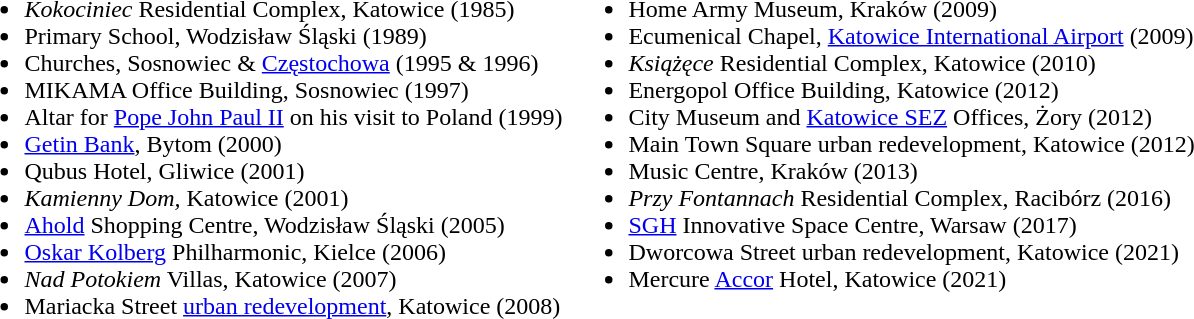<table>
<tr style="vertical-align:top;">
<td><br><ul><li><em>Kokociniec</em> Residential Complex, Katowice (1985)</li><li>Primary School, Wodzisław Śląski (1989)</li><li>Churches, Sosnowiec & <a href='#'>Częstochowa</a> (1995 & 1996)</li><li>MIKAMA Office Building, Sosnowiec (1997)</li><li>Altar for <a href='#'>Pope John Paul II</a> on his visit to Poland (1999)</li><li><a href='#'>Getin Bank</a>, Bytom (2000)</li><li>Qubus Hotel, Gliwice (2001)</li><li><em>Kamienny Dom,</em> Katowice (2001)</li><li><a href='#'>Ahold</a> Shopping Centre, Wodzisław Śląski (2005)</li><li><a href='#'>Oskar Kolberg</a> Philharmonic, Kielce (2006)</li><li><em>Nad Potokiem</em> Villas, Katowice (2007)</li><li>Mariacka Street <a href='#'>urban redevelopment</a>, Katowice (2008)</li></ul></td>
<td><br><ul><li>Home Army Museum, Kraków (2009)</li><li>Ecumenical Chapel, <a href='#'>Katowice International Airport</a> (2009)</li><li><em>Książęce</em> Residential Complex, Katowice (2010)</li><li>Energopol Office Building, Katowice (2012)</li><li>City Museum and <a href='#'>Katowice SEZ</a> Offices, Żory (2012)</li><li>Main Town Square urban redevelopment, Katowice (2012)</li><li>Music Centre, Kraków (2013)</li><li><em>Przy Fontannach</em> Residential Complex, Racibórz (2016)</li><li><a href='#'>SGH</a> Innovative Space Centre, Warsaw (2017)</li><li>Dworcowa Street urban redevelopment, Katowice (2021)</li><li>Mercure <a href='#'>Accor</a> Hotel, Katowice (2021)</li></ul></td>
</tr>
</table>
